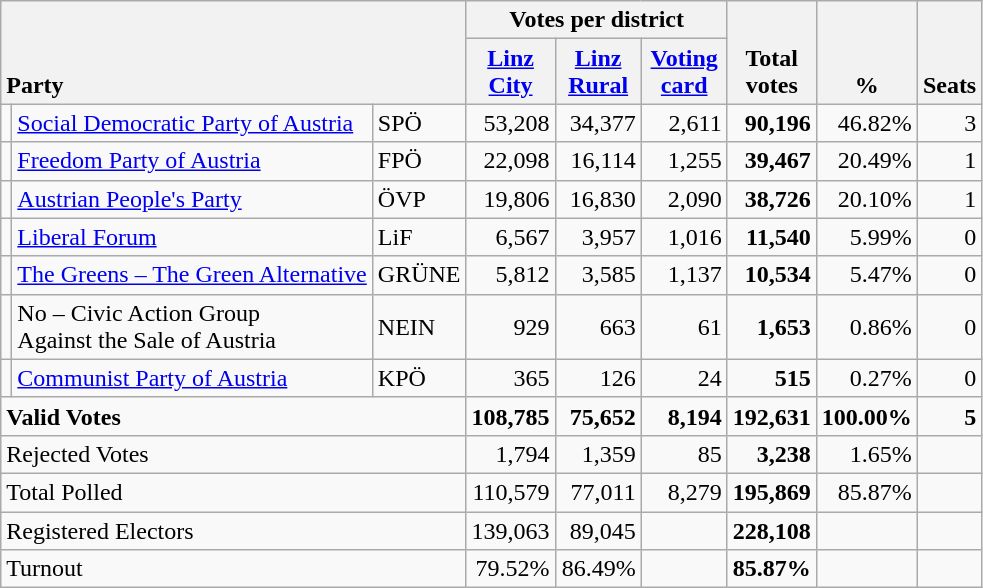<table class="wikitable" border="1" style="text-align:right;">
<tr>
<th style="text-align:left;" valign=bottom rowspan=2 colspan=3>Party</th>
<th colspan=3>Votes per district</th>
<th align=center valign=bottom rowspan=2 width="50">Total<br>votes</th>
<th align=center valign=bottom rowspan=2 width="50">%</th>
<th align=center valign=bottom rowspan=2>Seats</th>
</tr>
<tr>
<th align=center valign=bottom width="50"><a href='#'>Linz<br>City</a></th>
<th align=center valign=bottom width="50"><a href='#'>Linz<br>Rural</a></th>
<th align=center valign=bottom width="50"><a href='#'>Voting<br>card</a></th>
</tr>
<tr>
<td></td>
<td align=left><a href='#'>Social Democratic Party of Austria</a></td>
<td align=left>SPÖ</td>
<td>53,208</td>
<td>34,377</td>
<td>2,611</td>
<td><strong>90,196</strong></td>
<td>46.82%</td>
<td>3</td>
</tr>
<tr>
<td></td>
<td align=left><a href='#'>Freedom Party of Austria</a></td>
<td align=left>FPÖ</td>
<td>22,098</td>
<td>16,114</td>
<td>1,255</td>
<td><strong>39,467</strong></td>
<td>20.49%</td>
<td>1</td>
</tr>
<tr>
<td></td>
<td align=left><a href='#'>Austrian People's Party</a></td>
<td align=left>ÖVP</td>
<td>19,806</td>
<td>16,830</td>
<td>2,090</td>
<td><strong>38,726</strong></td>
<td>20.10%</td>
<td>1</td>
</tr>
<tr>
<td></td>
<td align=left><a href='#'>Liberal Forum</a></td>
<td align=left>LiF</td>
<td>6,567</td>
<td>3,957</td>
<td>1,016</td>
<td><strong>11,540</strong></td>
<td>5.99%</td>
<td>0</td>
</tr>
<tr>
<td></td>
<td align=left style="white-space: nowrap;"><a href='#'>The Greens – The Green Alternative</a></td>
<td align=left>GRÜNE</td>
<td>5,812</td>
<td>3,585</td>
<td>1,137</td>
<td><strong>10,534</strong></td>
<td>5.47%</td>
<td>0</td>
</tr>
<tr>
<td></td>
<td align=left>No – Civic Action Group<br>Against the Sale of Austria</td>
<td align=left>NEIN</td>
<td>929</td>
<td>663</td>
<td>61</td>
<td><strong>1,653</strong></td>
<td>0.86%</td>
<td>0</td>
</tr>
<tr>
<td></td>
<td align=left><a href='#'>Communist Party of Austria</a></td>
<td align=left>KPÖ</td>
<td>365</td>
<td>126</td>
<td>24</td>
<td><strong>515</strong></td>
<td>0.27%</td>
<td>0</td>
</tr>
<tr style="font-weight:bold">
<td align=left colspan=3>Valid Votes</td>
<td>108,785</td>
<td>75,652</td>
<td>8,194</td>
<td>192,631</td>
<td>100.00%</td>
<td>5</td>
</tr>
<tr>
<td align=left colspan=3>Rejected Votes</td>
<td>1,794</td>
<td>1,359</td>
<td>85</td>
<td><strong>3,238</strong></td>
<td>1.65%</td>
<td></td>
</tr>
<tr>
<td align=left colspan=3>Total Polled</td>
<td>110,579</td>
<td>77,011</td>
<td>8,279</td>
<td><strong>195,869</strong></td>
<td>85.87%</td>
<td></td>
</tr>
<tr>
<td align=left colspan=3>Registered Electors</td>
<td>139,063</td>
<td>89,045</td>
<td></td>
<td><strong>228,108</strong></td>
<td></td>
<td></td>
</tr>
<tr>
<td align=left colspan=3>Turnout</td>
<td>79.52%</td>
<td>86.49%</td>
<td></td>
<td><strong>85.87%</strong></td>
<td></td>
<td></td>
</tr>
</table>
